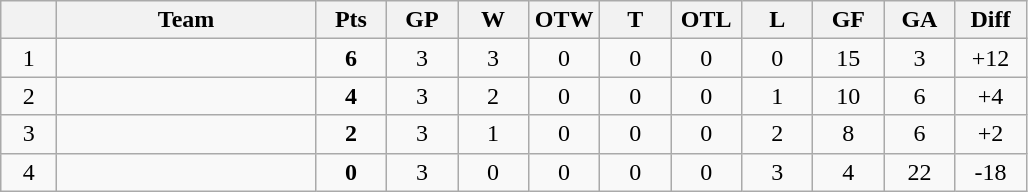<table class="wikitable" style="text-align:center;">
<tr>
<th width=30></th>
<th width=165>Team</th>
<th width=40>Pts</th>
<th width=40>GP</th>
<th width=40>W</th>
<th width=40>OTW</th>
<th width=40>T</th>
<th width=40>OTL</th>
<th width=40>L</th>
<th width=40>GF</th>
<th width=40>GA</th>
<th width=40>Diff</th>
</tr>
<tr>
<td>1</td>
<td style="text-align:left;"></td>
<td><strong>6</strong></td>
<td>3</td>
<td>3</td>
<td>0</td>
<td>0</td>
<td>0</td>
<td>0</td>
<td>15</td>
<td>3</td>
<td>+12</td>
</tr>
<tr>
<td>2</td>
<td style="text-align:left;"></td>
<td><strong>4</strong></td>
<td>3</td>
<td>2</td>
<td>0</td>
<td>0</td>
<td>0</td>
<td>1</td>
<td>10</td>
<td>6</td>
<td>+4</td>
</tr>
<tr>
<td>3</td>
<td style="text-align:left;"></td>
<td><strong>2</strong></td>
<td>3</td>
<td>1</td>
<td>0</td>
<td>0</td>
<td>0</td>
<td>2</td>
<td>8</td>
<td>6</td>
<td>+2</td>
</tr>
<tr>
<td>4</td>
<td style="text-align:left;"></td>
<td><strong>0</strong></td>
<td>3</td>
<td>0</td>
<td>0</td>
<td>0</td>
<td>0</td>
<td>3</td>
<td>4</td>
<td>22</td>
<td>-18</td>
</tr>
</table>
